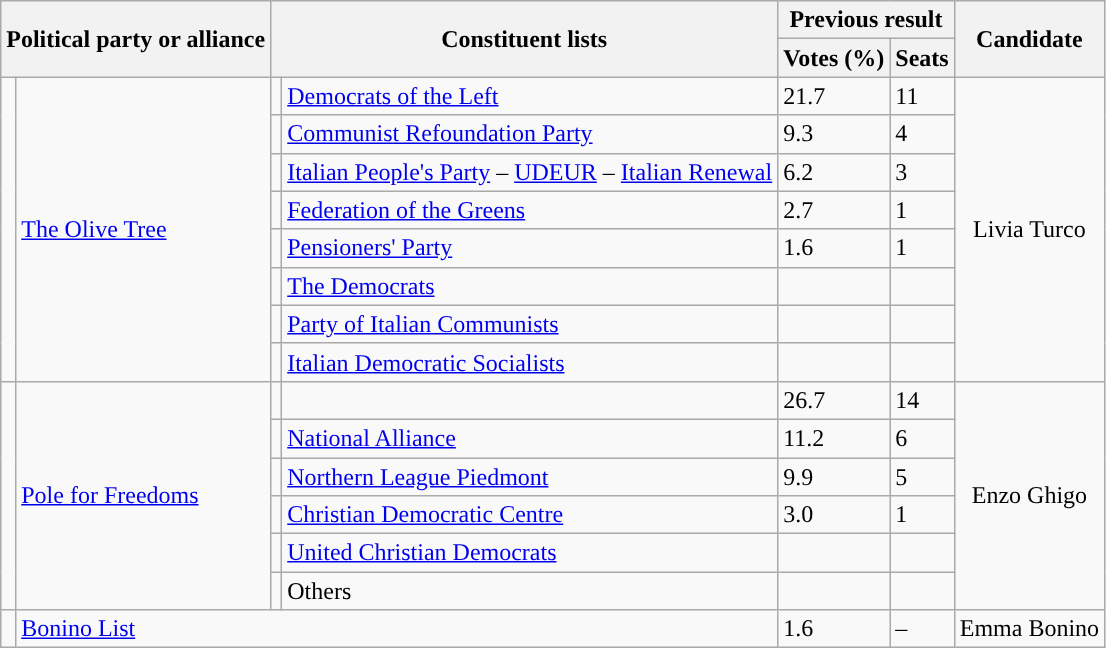<table class="wikitable" style="text-align:left">
<tr>
<th colspan=2 rowspan="2">Political party or alliance</th>
<th colspan=2 rowspan="2">Constituent lists</th>
<th colspan="2">Previous result</th>
<th rowspan="2">Candidate</th>
</tr>
<tr>
<th>Votes (%)</th>
<th>Seats</th>
</tr>
<tr>
<td rowspan="8"></td>
<td rowspan="8"><a href='#'>The Olive Tree</a></td>
<td></td>
<td style="text-align:left;"><a href='#'>Democrats of the Left</a></td>
<td>21.7</td>
<td>11</td>
<td rowspan="8" style="text-align: center;">Livia Turco</td>
</tr>
<tr>
<td></td>
<td><a href='#'>Communist Refoundation Party</a></td>
<td>9.3</td>
<td>4</td>
</tr>
<tr>
<td></td>
<td><a href='#'>Italian People's Party</a> – <a href='#'>UDEUR</a> – <a href='#'>Italian Renewal</a></td>
<td>6.2</td>
<td>3</td>
</tr>
<tr>
<td></td>
<td><a href='#'>Federation of the Greens</a></td>
<td>2.7</td>
<td>1</td>
</tr>
<tr>
<td></td>
<td><a href='#'>Pensioners' Party</a></td>
<td>1.6</td>
<td>1</td>
</tr>
<tr>
<td></td>
<td><a href='#'>The Democrats</a></td>
<td></td>
<td></td>
</tr>
<tr>
<td></td>
<td><a href='#'>Party of Italian Communists</a></td>
<td></td>
<td></td>
</tr>
<tr>
<td></td>
<td><a href='#'>Italian Democratic Socialists</a></td>
<td></td>
<td></td>
</tr>
<tr>
<td rowspan="6" style="background:"></td>
<td rowspan=6><a href='#'>Pole for Freedoms</a></td>
<td></td>
<td style="text-align:left;"></td>
<td>26.7</td>
<td>14</td>
<td rowspan="6" style="text-align: center;">Enzo Ghigo</td>
</tr>
<tr>
<td></td>
<td style="text-align:left;"><a href='#'>National Alliance</a></td>
<td>11.2</td>
<td>6</td>
</tr>
<tr>
<td></td>
<td><a href='#'>Northern League Piedmont</a></td>
<td>9.9</td>
<td>5</td>
</tr>
<tr>
<td></td>
<td style="text-align:left;"><a href='#'>Christian Democratic Centre</a></td>
<td>3.0</td>
<td>1</td>
</tr>
<tr>
<td></td>
<td style="text-align:left;"><a href='#'>United Christian Democrats</a></td>
<td></td>
<td></td>
</tr>
<tr>
<td></td>
<td style="text-align:left;">Others</td>
<td></td>
<td></td>
</tr>
<tr>
<td></td>
<td colspan="3"><a href='#'>Bonino List</a></td>
<td>1.6</td>
<td>–</td>
<td style="text-align: center;">Emma Bonino</td>
</tr>
</table>
